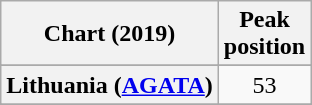<table class="wikitable sortable plainrowheaders" style="text-align:center">
<tr>
<th>Chart (2019)</th>
<th>Peak<br>position</th>
</tr>
<tr>
</tr>
<tr>
</tr>
<tr>
</tr>
<tr>
</tr>
<tr>
</tr>
<tr>
</tr>
<tr>
<th scope="row">Lithuania (<a href='#'>AGATA</a>)</th>
<td>53</td>
</tr>
<tr>
</tr>
<tr>
</tr>
<tr>
</tr>
<tr>
</tr>
</table>
